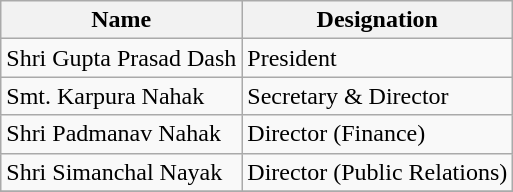<table class="wikitable">
<tr>
<th>Name</th>
<th>Designation</th>
</tr>
<tr>
<td>Shri Gupta Prasad Dash</td>
<td>President</td>
</tr>
<tr>
<td>Smt. Karpura Nahak</td>
<td>Secretary & Director</td>
</tr>
<tr>
<td>Shri Padmanav Nahak</td>
<td>Director (Finance)</td>
</tr>
<tr>
<td>Shri Simanchal Nayak</td>
<td>Director (Public Relations)</td>
</tr>
<tr>
</tr>
</table>
